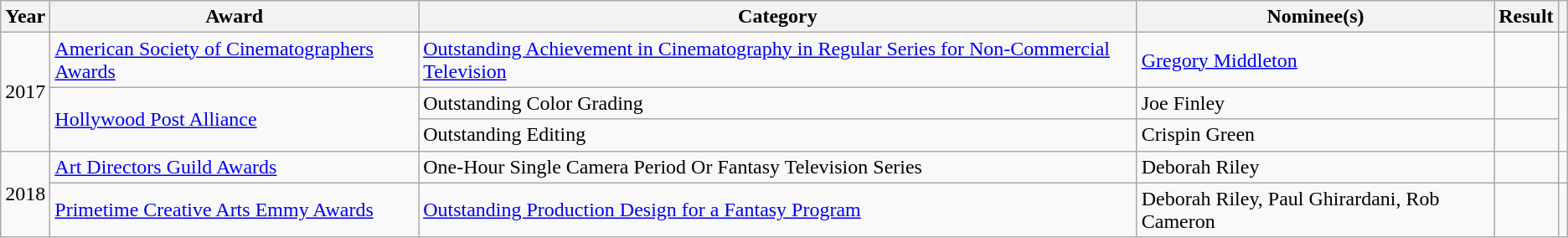<table class="wikitable sortable plainrowheaders">
<tr>
<th>Year</th>
<th>Award</th>
<th>Category</th>
<th>Nominee(s)</th>
<th>Result</th>
<th class="unsortable"></th>
</tr>
<tr>
<td rowspan=3>2017</td>
<td scope="row"><a href='#'>American Society of Cinematographers Awards</a></td>
<td scope="row"><a href='#'>Outstanding Achievement in Cinematography in Regular Series for Non-Commercial Television</a></td>
<td scope="row"><a href='#'>Gregory Middleton</a></td>
<td></td>
<td style="text-align:center;"></td>
</tr>
<tr>
<td scope="row" rowspan="2"><a href='#'>Hollywood Post Alliance</a></td>
<td scope="row">Outstanding Color Grading</td>
<td scope="row">Joe Finley</td>
<td></td>
<td style="text-align:center;" rowspan="2"></td>
</tr>
<tr>
<td scope="row">Outstanding Editing</td>
<td scope="row">Crispin Green</td>
<td></td>
</tr>
<tr>
<td rowspan=2>2018</td>
<td scope="row"><a href='#'>Art Directors Guild Awards</a></td>
<td scope="row">One-Hour Single Camera Period Or Fantasy Television Series</td>
<td scope="row">Deborah Riley</td>
<td></td>
<td style="text-align:center;"></td>
</tr>
<tr>
<td rowspan="1"><a href='#'>Primetime Creative Arts Emmy Awards</a></td>
<td scope="row"><a href='#'>Outstanding Production Design for a Fantasy Program</a></td>
<td scope="row">Deborah Riley, Paul Ghirardani, Rob Cameron</td>
<td></td>
<td style="text-align:center;"></td>
</tr>
</table>
